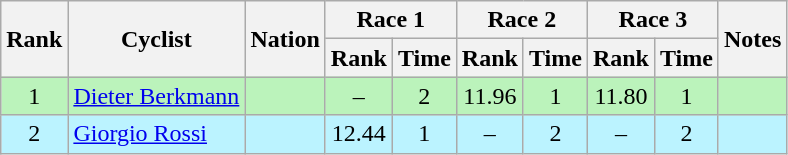<table class="wikitable sortable" style="text-align:center">
<tr>
<th rowspan=2>Rank</th>
<th rowspan=2>Cyclist</th>
<th rowspan=2>Nation</th>
<th colspan=2>Race 1</th>
<th colspan=2>Race 2</th>
<th colspan=2>Race 3</th>
<th rowspan=2>Notes</th>
</tr>
<tr>
<th>Rank</th>
<th>Time</th>
<th>Rank</th>
<th>Time</th>
<th>Rank</th>
<th>Time</th>
</tr>
<tr bgcolor=bbf3bb>
<td>1</td>
<td align=left data-sort-value="Berkmann, Dieter"><a href='#'>Dieter Berkmann</a></td>
<td align=left></td>
<td>–</td>
<td>2</td>
<td>11.96</td>
<td>1</td>
<td>11.80</td>
<td>1</td>
<td></td>
</tr>
<tr bgcolor=bbf3ff>
<td>2</td>
<td align=left data-sort-value="Rossi, Giorgio"><a href='#'>Giorgio Rossi</a></td>
<td align=left></td>
<td>12.44</td>
<td>1</td>
<td>–</td>
<td>2</td>
<td>–</td>
<td>2</td>
<td></td>
</tr>
</table>
